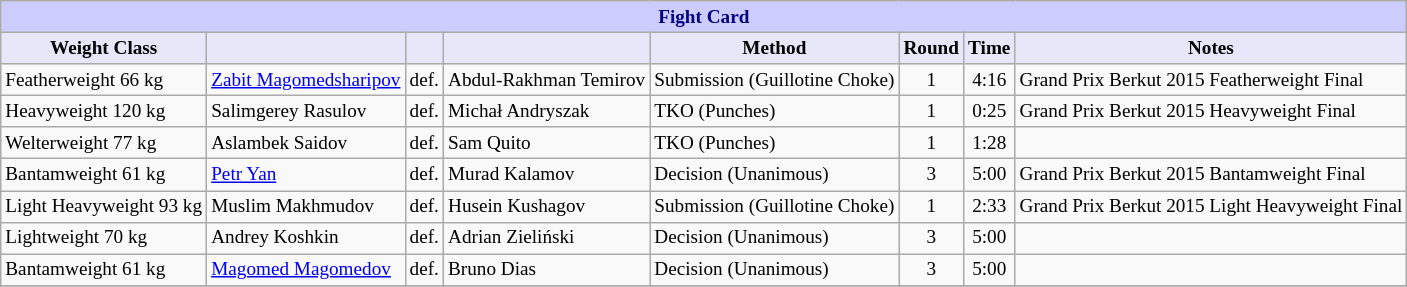<table class="wikitable" style="font-size: 80%;">
<tr>
<th colspan="8" style="background-color: #ccf; color: #000080; text-align: center;"><strong>Fight Card</strong></th>
</tr>
<tr>
<th colspan="1" style="background-color: #E6E8FA; color: #000000; text-align: center;">Weight Class</th>
<th colspan="1" style="background-color: #E6E8FA; color: #000000; text-align: center;"></th>
<th colspan="1" style="background-color: #E6E8FA; color: #000000; text-align: center;"></th>
<th colspan="1" style="background-color: #E6E8FA; color: #000000; text-align: center;"></th>
<th colspan="1" style="background-color: #E6E8FA; color: #000000; text-align: center;">Method</th>
<th colspan="1" style="background-color: #E6E8FA; color: #000000; text-align: center;">Round</th>
<th colspan="1" style="background-color: #E6E8FA; color: #000000; text-align: center;">Time</th>
<th colspan="1" style="background-color: #E6E8FA; color: #000000; text-align: center;">Notes</th>
</tr>
<tr>
<td>Featherweight 66 kg</td>
<td> <a href='#'>Zabit Magomedsharipov</a></td>
<td>def.</td>
<td> Abdul-Rakhman Temirov</td>
<td>Submission (Guillotine Choke)</td>
<td align=center>1</td>
<td align=center>4:16</td>
<td>Grand Prix Berkut 2015 Featherweight Final</td>
</tr>
<tr>
<td>Heavyweight 120 kg</td>
<td> Salimgerey Rasulov</td>
<td>def.</td>
<td> Michał Andryszak</td>
<td>TKO (Punches)</td>
<td align=center>1</td>
<td align=center>0:25</td>
<td>Grand Prix Berkut 2015 Heavyweight Final</td>
</tr>
<tr>
<td>Welterweight 77 kg</td>
<td> Aslambek Saidov</td>
<td>def.</td>
<td> Sam Quito</td>
<td>TKO (Punches)</td>
<td align=center>1</td>
<td align=center>1:28</td>
<td></td>
</tr>
<tr>
<td>Bantamweight 61 kg</td>
<td> <a href='#'>Petr Yan</a></td>
<td>def.</td>
<td> Murad Kalamov</td>
<td>Decision (Unanimous)</td>
<td align=center>3</td>
<td align=center>5:00</td>
<td>Grand Prix Berkut 2015 Bantamweight Final</td>
</tr>
<tr>
<td>Light Heavyweight 93 kg</td>
<td> Muslim Makhmudov</td>
<td>def.</td>
<td> Husein Kushagov</td>
<td>Submission (Guillotine Choke)</td>
<td align=center>1</td>
<td align=center>2:33</td>
<td>Grand Prix Berkut 2015 Light Heavyweight Final</td>
</tr>
<tr>
<td>Lightweight 70 kg</td>
<td> Andrey Koshkin</td>
<td>def.</td>
<td> Adrian Zieliński</td>
<td>Decision (Unanimous)</td>
<td align=center>3</td>
<td align=center>5:00</td>
<td></td>
</tr>
<tr>
<td>Bantamweight 61 kg</td>
<td> <a href='#'>Magomed Magomedov</a></td>
<td>def.</td>
<td> Bruno Dias</td>
<td>Decision (Unanimous)</td>
<td align=center>3</td>
<td align=center>5:00</td>
<td></td>
</tr>
<tr>
</tr>
</table>
